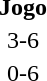<table>
<tr>
<th width=125></th>
<th width=auto>Jogo</th>
<th width=125></th>
</tr>
<tr>
<td align=right></td>
<td align=center>3-6</td>
<td align=left></td>
</tr>
<tr>
<td align=right></td>
<td align=center>0-6</td>
<td align=left><strong></strong></td>
</tr>
</table>
